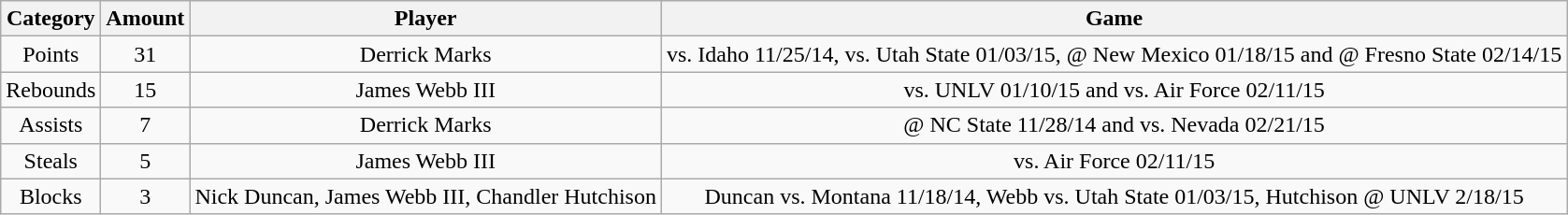<table class="wikitable">
<tr>
<th>Category</th>
<th>Amount</th>
<th>Player</th>
<th>Game</th>
</tr>
<tr align="center">
<td>Points</td>
<td>31</td>
<td>Derrick Marks</td>
<td>vs. Idaho 11/25/14, vs. Utah State 01/03/15, @ New Mexico 01/18/15 and @ Fresno State 02/14/15</td>
</tr>
<tr align="center">
<td>Rebounds</td>
<td>15</td>
<td>James Webb III</td>
<td>vs. UNLV 01/10/15 and vs. Air Force 02/11/15</td>
</tr>
<tr align="center">
<td>Assists</td>
<td>7</td>
<td>Derrick Marks</td>
<td>@ NC State 11/28/14 and vs. Nevada 02/21/15</td>
</tr>
<tr align="center">
<td>Steals</td>
<td>5</td>
<td>James Webb III</td>
<td>vs. Air Force 02/11/15</td>
</tr>
<tr align="center">
<td>Blocks</td>
<td>3</td>
<td>Nick Duncan, James Webb III, Chandler Hutchison</td>
<td>Duncan vs. Montana 11/18/14, Webb vs. Utah State 01/03/15, Hutchison @ UNLV 2/18/15</td>
</tr>
</table>
